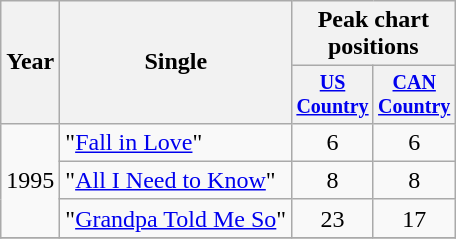<table class="wikitable" style="text-align:center;">
<tr>
<th rowspan="2">Year</th>
<th rowspan="2">Single</th>
<th colspan="2">Peak chart<br>positions</th>
</tr>
<tr style="font-size:smaller;">
<th width="45"><a href='#'>US Country</a><br></th>
<th width="45"><a href='#'>CAN Country</a><br></th>
</tr>
<tr>
<td rowspan="3">1995</td>
<td align="left">"<a href='#'>Fall in Love</a>"</td>
<td>6</td>
<td>6</td>
</tr>
<tr>
<td align="left">"<a href='#'>All I Need to Know</a>"</td>
<td>8</td>
<td>8</td>
</tr>
<tr>
<td align="left">"<a href='#'>Grandpa Told Me So</a>"</td>
<td>23</td>
<td>17</td>
</tr>
<tr>
</tr>
</table>
